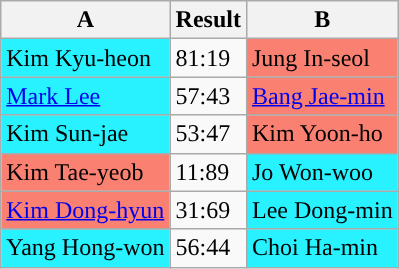<table class="wikitable">
<tr>
<th>A</th>
<th>Result</th>
<th>B</th>
</tr>
<tr>
<td style="background:#28f2ff;">Kim Kyu-heon</td>
<td>81:19</td>
<td style="background:#FA8072;">Jung In-seol</td>
</tr>
<tr>
<td style="background:#28f2ff;"><a href='#'>Mark Lee</a></td>
<td>57:43</td>
<td style="background:#FA8072;"><a href='#'>Bang Jae-min</a></td>
</tr>
<tr>
<td style="background:#28f2ff;">Kim Sun-jae</td>
<td>53:47</td>
<td style="background:#FA8072;">Kim Yoon-ho</td>
</tr>
<tr>
<td style="background:#FA8072;">Kim Tae-yeob</td>
<td>11:89</td>
<td style="background:#28f2ff;">Jo Won-woo</td>
</tr>
<tr>
<td style="background:#FA8072;"><a href='#'>Kim Dong-hyun</a></td>
<td>31:69</td>
<td style="background:#28f2ff;">Lee Dong-min</td>
</tr>
<tr>
<td style="background:#28f2ff;">Yang Hong-won</td>
<td>56:44</td>
<td style="background:#28f2ff;">Choi Ha-min</td>
</tr>
</table>
